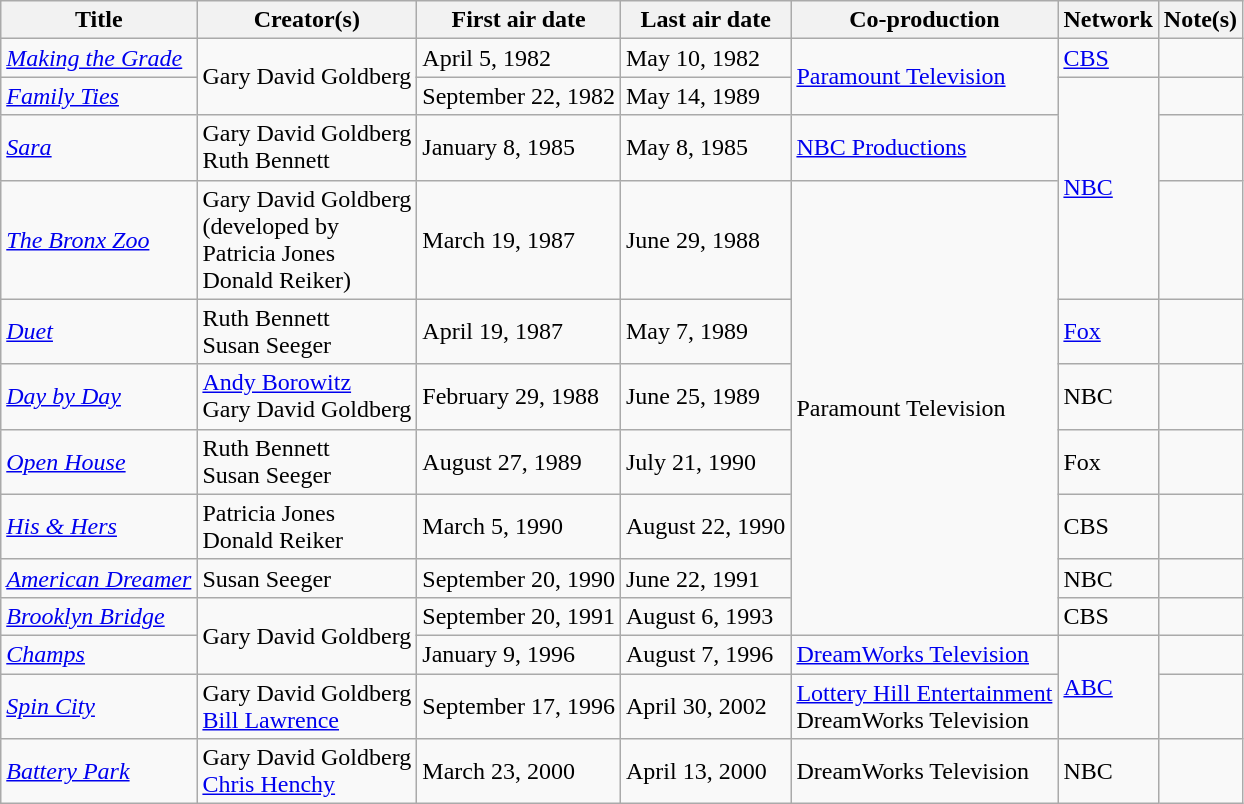<table class="wikitable sortable">
<tr>
<th>Title</th>
<th>Creator(s)</th>
<th>First air date</th>
<th>Last air date</th>
<th>Co-production</th>
<th>Network</th>
<th>Note(s)</th>
</tr>
<tr>
<td><em><a href='#'>Making the Grade</a></em></td>
<td rowspan=2>Gary David Goldberg</td>
<td>April 5, 1982</td>
<td>May 10, 1982</td>
<td rowspan=2><a href='#'>Paramount Television</a></td>
<td><a href='#'>CBS</a></td>
<td></td>
</tr>
<tr>
<td><em><a href='#'>Family Ties</a></em></td>
<td>September 22, 1982</td>
<td>May 14, 1989</td>
<td rowspan=3><a href='#'>NBC</a></td>
<td></td>
</tr>
<tr>
<td><em><a href='#'>Sara</a></em></td>
<td>Gary David Goldberg<br>Ruth Bennett</td>
<td>January 8, 1985</td>
<td>May 8, 1985</td>
<td><a href='#'>NBC Productions</a></td>
<td></td>
</tr>
<tr>
<td><em><a href='#'>The Bronx Zoo</a></em></td>
<td>Gary David Goldberg<br>(developed by<br>Patricia Jones<br>Donald Reiker)</td>
<td>March 19, 1987</td>
<td>June 29, 1988</td>
<td rowspan="7">Paramount Television</td>
<td></td>
</tr>
<tr>
<td><em><a href='#'>Duet</a></em></td>
<td>Ruth Bennett<br>Susan Seeger</td>
<td>April 19, 1987</td>
<td>May 7, 1989</td>
<td><a href='#'>Fox</a></td>
<td></td>
</tr>
<tr>
<td><em><a href='#'>Day by Day</a></em></td>
<td><a href='#'>Andy Borowitz</a><br>Gary David Goldberg</td>
<td>February 29, 1988</td>
<td>June 25, 1989</td>
<td>NBC</td>
<td></td>
</tr>
<tr>
<td><em><a href='#'>Open House</a></em></td>
<td>Ruth Bennett<br>Susan Seeger</td>
<td>August 27, 1989</td>
<td>July 21, 1990</td>
<td>Fox</td>
<td></td>
</tr>
<tr>
<td><em><a href='#'>His & Hers</a></em></td>
<td>Patricia Jones<br>Donald Reiker</td>
<td>March 5, 1990</td>
<td>August 22, 1990</td>
<td>CBS</td>
<td></td>
</tr>
<tr>
<td><em><a href='#'>American Dreamer</a></em></td>
<td>Susan Seeger</td>
<td>September 20, 1990</td>
<td>June 22, 1991</td>
<td>NBC</td>
<td></td>
</tr>
<tr>
<td><em><a href='#'>Brooklyn Bridge</a></em></td>
<td rowspan="2">Gary David Goldberg</td>
<td>September 20, 1991</td>
<td>August 6, 1993</td>
<td>CBS</td>
<td></td>
</tr>
<tr>
<td><em><a href='#'>Champs</a></em></td>
<td>January 9, 1996</td>
<td>August 7, 1996</td>
<td><a href='#'>DreamWorks Television</a></td>
<td rowspan=2><a href='#'>ABC</a></td>
<td></td>
</tr>
<tr>
<td><em><a href='#'>Spin City</a></em></td>
<td>Gary David Goldberg<br><a href='#'>Bill Lawrence</a></td>
<td>September 17, 1996</td>
<td>April 30, 2002</td>
<td><a href='#'>Lottery Hill Entertainment</a><br>DreamWorks Television</td>
<td></td>
</tr>
<tr>
<td><em><a href='#'>Battery Park</a></em></td>
<td>Gary David Goldberg<br><a href='#'>Chris Henchy</a></td>
<td>March 23, 2000</td>
<td>April 13, 2000</td>
<td>DreamWorks Television</td>
<td>NBC</td>
<td></td>
</tr>
</table>
